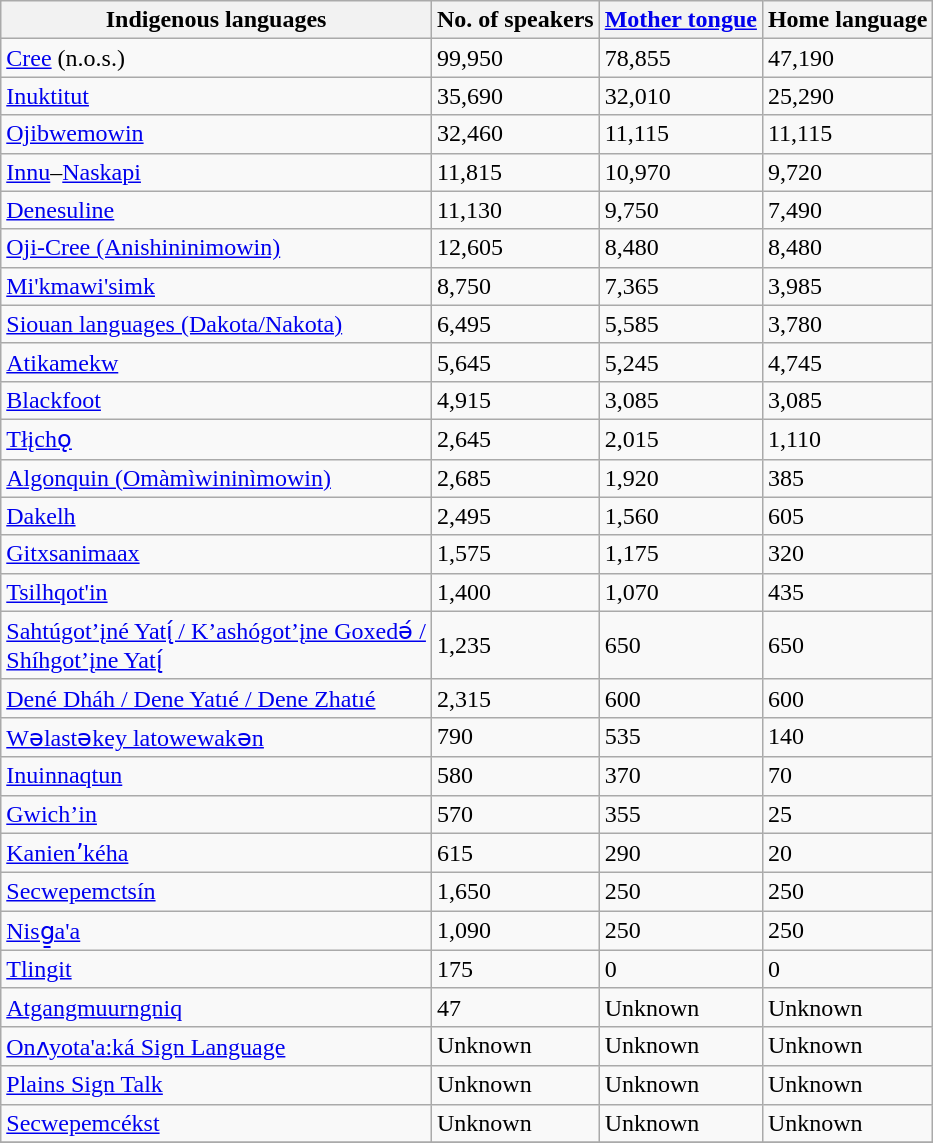<table class="wikitable sortable sticky-header-multi" style=text-align:right" style="margin:1em auto;">
<tr>
<th>Indigenous languages</th>
<th>No. of speakers</th>
<th><a href='#'>Mother tongue</a></th>
<th>Home language</th>
</tr>
<tr>
<td style="text-align:left"><a href='#'>Cree</a> (n.o.s.)</td>
<td>99,950</td>
<td>78,855</td>
<td>47,190</td>
</tr>
<tr>
<td style="text-align:left"><a href='#'>Inuktitut</a></td>
<td>35,690</td>
<td>32,010</td>
<td>25,290</td>
</tr>
<tr>
<td style="text-align:left"><a href='#'>Ojibwemowin</a></td>
<td>32,460</td>
<td>11,115</td>
<td>11,115</td>
</tr>
<tr>
<td style="text-align:left"><a href='#'>Innu</a>–<a href='#'>Naskapi</a></td>
<td>11,815</td>
<td>10,970</td>
<td>9,720</td>
</tr>
<tr>
<td style="text-align:left"><a href='#'>Denesuline</a></td>
<td>11,130</td>
<td>9,750</td>
<td>7,490</td>
</tr>
<tr>
<td style="text-align:left"><a href='#'>Oji-Cree (Anishininimowin)</a></td>
<td>12,605</td>
<td>8,480</td>
<td>8,480</td>
</tr>
<tr>
<td style="text-align:left"><a href='#'>Mi'kmawi'simk</a></td>
<td>8,750</td>
<td>7,365</td>
<td>3,985</td>
</tr>
<tr>
<td style="text-align:left"><a href='#'>Siouan languages (Dakota/Nakota)</a></td>
<td>6,495</td>
<td>5,585</td>
<td>3,780</td>
</tr>
<tr>
<td style="text-align:left"><a href='#'>Atikamekw</a></td>
<td>5,645</td>
<td>5,245</td>
<td>4,745</td>
</tr>
<tr>
<td style="text-align:left"><a href='#'>Blackfoot</a></td>
<td>4,915</td>
<td>3,085</td>
<td>3,085</td>
</tr>
<tr>
<td style="text-align:left"><a href='#'>Tłįchǫ</a></td>
<td>2,645</td>
<td>2,015</td>
<td>1,110</td>
</tr>
<tr>
<td style="text-align:left"><a href='#'>Algonquin (Omàmìwininìmowin)</a></td>
<td>2,685</td>
<td>1,920</td>
<td>385</td>
</tr>
<tr>
<td style="text-align:left"><a href='#'>Dakelh</a></td>
<td>2,495</td>
<td>1,560</td>
<td>605</td>
</tr>
<tr>
<td style="text-align:left"><a href='#'>Gitxsanimaax</a></td>
<td>1,575</td>
<td>1,175</td>
<td>320</td>
</tr>
<tr>
<td style="text-align:left"><a href='#'>Tsilhqot'in</a></td>
<td>1,400</td>
<td>1,070</td>
<td>435</td>
</tr>
<tr>
<td style="text-align:left"><a href='#'>Sahtúgot’įné Yatı̨́ / K’ashógot’įne Goxedǝ́ /<br>Shíhgot’įne Yatı̨́</a></td>
<td>1,235</td>
<td>650</td>
<td>650</td>
</tr>
<tr>
<td style="text-align:left"><a href='#'>Dené Dháh / Dene Yatıé / Dene Zhatıé</a></td>
<td>2,315</td>
<td>600</td>
<td>600</td>
</tr>
<tr>
<td style="text-align:left"><a href='#'>Wəlastəkey latowewakən</a></td>
<td>790</td>
<td>535</td>
<td>140</td>
</tr>
<tr>
<td style="text-align:left"><a href='#'>Inuinnaqtun</a></td>
<td>580</td>
<td>370</td>
<td>70</td>
</tr>
<tr>
<td style="text-align:left"><a href='#'>Gwich’in</a></td>
<td>570</td>
<td>355</td>
<td>25</td>
</tr>
<tr>
<td style="text-align:left"><a href='#'>Kanienʼkéha</a></td>
<td>615</td>
<td>290</td>
<td>20</td>
</tr>
<tr>
<td style="text-align:left"><a href='#'>Secwepemctsín</a></td>
<td>1,650</td>
<td>250</td>
<td>250</td>
</tr>
<tr>
<td style="text-align:left"><a href='#'>Nisg̱a'a</a></td>
<td>1,090</td>
<td>250</td>
<td>250</td>
</tr>
<tr>
<td style="text-align:left"><a href='#'>Tlingit</a></td>
<td>175</td>
<td>0</td>
<td>0</td>
</tr>
<tr>
<td style="text-align:left"><a href='#'>Atgangmuurngniq</a></td>
<td>47</td>
<td>Unknown</td>
<td>Unknown</td>
</tr>
<tr>
<td style="text-align:left"><a href='#'>Onʌyota'a:ká Sign Language</a></td>
<td>Unknown</td>
<td>Unknown</td>
<td>Unknown</td>
</tr>
<tr>
<td style="text-align:left"><a href='#'>Plains Sign Talk</a></td>
<td>Unknown</td>
<td>Unknown</td>
<td>Unknown</td>
</tr>
<tr>
<td style="text-align:left"><a href='#'>Secwepemcékst</a></td>
<td>Unknown</td>
<td>Unknown</td>
<td>Unknown</td>
</tr>
<tr>
</tr>
</table>
